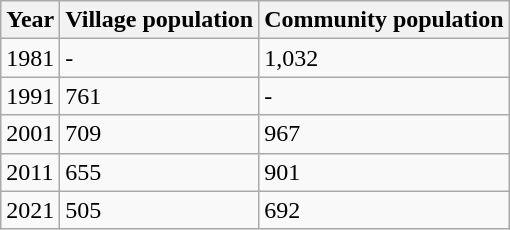<table class=wikitable>
<tr>
<th>Year</th>
<th>Village population</th>
<th>Community population</th>
</tr>
<tr>
<td>1981</td>
<td>-</td>
<td>1,032</td>
</tr>
<tr>
<td>1991</td>
<td>761</td>
<td>-</td>
</tr>
<tr>
<td>2001</td>
<td>709</td>
<td>967</td>
</tr>
<tr>
<td>2011</td>
<td>655</td>
<td>901</td>
</tr>
<tr>
<td>2021</td>
<td>505</td>
<td>692</td>
</tr>
</table>
